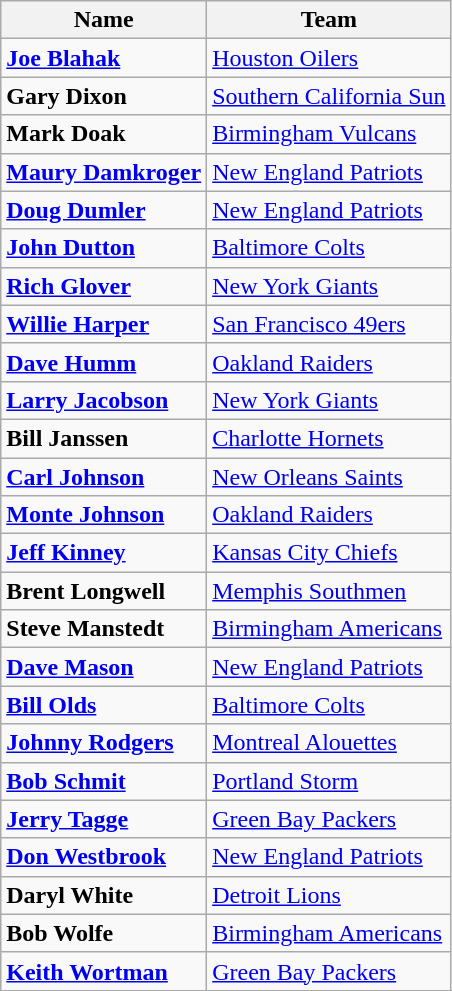<table class="wikitable">
<tr>
<th>Name</th>
<th>Team</th>
</tr>
<tr>
<td><strong><a href='#'>Joe Blahak</a></strong></td>
<td><a href='#'>Houston Oilers</a></td>
</tr>
<tr>
<td><strong>Gary Dixon</strong></td>
<td><a href='#'>Southern California Sun</a></td>
</tr>
<tr>
<td><strong>Mark Doak</strong></td>
<td><a href='#'>Birmingham Vulcans</a></td>
</tr>
<tr>
<td><strong><a href='#'>Maury Damkroger</a></strong></td>
<td><a href='#'>New England Patriots</a></td>
</tr>
<tr>
<td><strong><a href='#'>Doug Dumler</a></strong></td>
<td><a href='#'>New England Patriots</a></td>
</tr>
<tr>
<td><strong><a href='#'>John Dutton</a></strong></td>
<td><a href='#'>Baltimore Colts</a></td>
</tr>
<tr>
<td><strong><a href='#'>Rich Glover</a></strong></td>
<td><a href='#'>New York Giants</a></td>
</tr>
<tr>
<td><strong><a href='#'>Willie Harper</a></strong></td>
<td><a href='#'>San Francisco 49ers</a></td>
</tr>
<tr>
<td><strong><a href='#'>Dave Humm</a></strong></td>
<td><a href='#'>Oakland Raiders</a></td>
</tr>
<tr>
<td><strong><a href='#'>Larry Jacobson</a></strong></td>
<td><a href='#'>New York Giants</a></td>
</tr>
<tr>
<td><strong>Bill Janssen</strong></td>
<td><a href='#'>Charlotte Hornets</a></td>
</tr>
<tr>
<td><strong><a href='#'>Carl Johnson</a></strong></td>
<td><a href='#'>New Orleans Saints</a></td>
</tr>
<tr>
<td><strong><a href='#'>Monte Johnson</a></strong></td>
<td><a href='#'>Oakland Raiders</a></td>
</tr>
<tr>
<td><strong><a href='#'>Jeff Kinney</a></strong></td>
<td><a href='#'>Kansas City Chiefs</a></td>
</tr>
<tr>
<td><strong>Brent Longwell</strong></td>
<td><a href='#'>Memphis Southmen</a></td>
</tr>
<tr>
<td><strong>Steve Manstedt</strong></td>
<td><a href='#'>Birmingham Americans</a></td>
</tr>
<tr>
<td><strong><a href='#'>Dave Mason</a></strong></td>
<td><a href='#'>New England Patriots</a></td>
</tr>
<tr>
<td><strong><a href='#'>Bill Olds</a></strong></td>
<td><a href='#'>Baltimore Colts</a></td>
</tr>
<tr>
<td><strong><a href='#'>Johnny Rodgers</a></strong></td>
<td><a href='#'>Montreal Alouettes</a></td>
</tr>
<tr>
<td><strong><a href='#'>Bob Schmit</a></strong></td>
<td><a href='#'>Portland Storm</a></td>
</tr>
<tr>
<td><strong><a href='#'>Jerry Tagge</a></strong></td>
<td><a href='#'>Green Bay Packers</a></td>
</tr>
<tr>
<td><strong><a href='#'>Don Westbrook</a></strong></td>
<td><a href='#'>New England Patriots</a></td>
</tr>
<tr>
<td><strong>Daryl White</strong></td>
<td><a href='#'>Detroit Lions</a></td>
</tr>
<tr>
<td><strong>Bob Wolfe</strong></td>
<td><a href='#'>Birmingham Americans</a></td>
</tr>
<tr>
<td><strong><a href='#'>Keith Wortman</a></strong></td>
<td><a href='#'>Green Bay Packers</a></td>
</tr>
</table>
